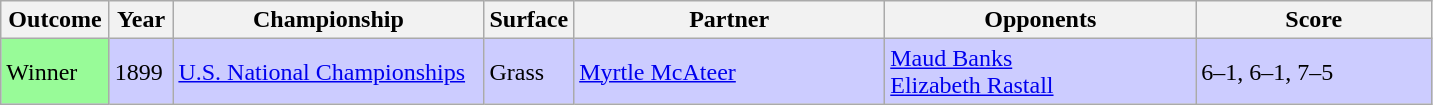<table class="sortable wikitable">
<tr>
<th style="width:65px">Outcome</th>
<th style="width:35px">Year</th>
<th style="width:200px">Championship</th>
<th style="width:50px">Surface</th>
<th style="width:200px">Partner</th>
<th style="width:200px">Opponents</th>
<th style="width:150px" class="unsortable">Score</th>
</tr>
<tr style="background:#ccf;">
<td style="background:#98fb98;">Winner</td>
<td>1899</td>
<td><a href='#'>U.S. National Championships</a></td>
<td>Grass</td>
<td> <a href='#'>Myrtle McAteer</a></td>
<td> <a href='#'>Maud Banks</a><br>  <a href='#'>Elizabeth Rastall</a></td>
<td>6–1, 6–1, 7–5</td>
</tr>
</table>
